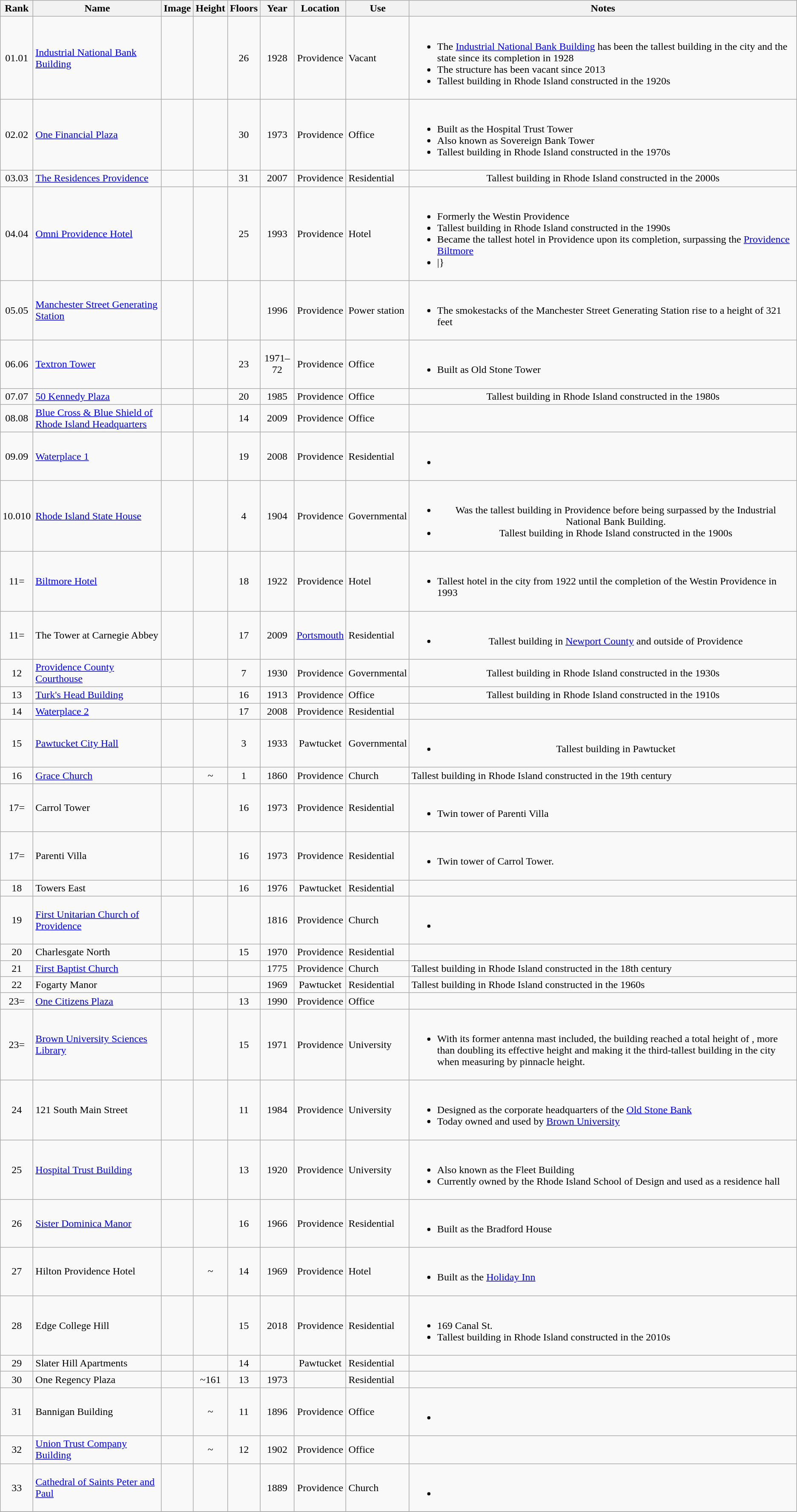<table class="wikitable sortable">
<tr>
<th>Rank</th>
<th>Name</th>
<th class="unsortable">Image</th>
<th>Height<br></th>
<th>Floors</th>
<th>Year</th>
<th>Location</th>
<th>Use</th>
<th class="unsortable">Notes</th>
</tr>
<tr>
<td align="center"><span>01.0</span>1</td>
<td><a href='#'>Industrial National Bank Building</a></td>
<td></td>
<td align="center"></td>
<td align="center">26</td>
<td align="center">1928</td>
<td align="center">Providence<br></td>
<td>Vacant</td>
<td><br><ul><li>The <a href='#'>Industrial National Bank Building</a> has been the tallest building in the city and the state since its completion in 1928</li><li>The structure has been vacant since 2013</li><li>Tallest building in Rhode Island constructed in the 1920s</li></ul></td>
</tr>
<tr>
<td align="center"><span>02.0</span>2</td>
<td><a href='#'>One Financial Plaza</a></td>
<td></td>
<td align="center"></td>
<td align="center">30</td>
<td align="center">1973</td>
<td align="center">Providence<br></td>
<td>Office</td>
<td><br><ul><li>Built as the Hospital Trust Tower</li><li>Also known as Sovereign Bank Tower</li><li>Tallest building in Rhode Island constructed in the 1970s</li></ul></td>
</tr>
<tr>
<td align="center"><span>03.0</span>3</td>
<td><a href='#'>The Residences Providence</a></td>
<td></td>
<td align="center"></td>
<td align="center">31</td>
<td align="center">2007</td>
<td align="center">Providence<br></td>
<td>Residential</td>
<td align="center">Tallest building in Rhode Island constructed in the 2000s</td>
</tr>
<tr>
<td align="center"><span>04.0</span>4</td>
<td><a href='#'>Omni Providence Hotel</a></td>
<td></td>
<td align="center"></td>
<td align="center">25</td>
<td align="center">1993</td>
<td align="center">Providence<br></td>
<td>Hotel</td>
<td><br><ul><li>Formerly the Westin Providence</li><li>Tallest building in Rhode Island constructed in the 1990s</li><li>Became the tallest hotel in Providence upon its completion, surpassing the <a href='#'>Providence Biltmore</a></li><li><includeonly> |}</includeonly></li></ul></td>
</tr>
<tr>
<td align="center"><span>05.0</span>5</td>
<td><a href='#'>Manchester Street Generating Station</a></td>
<td></td>
<td align="center"></td>
<td></td>
<td align="center">1996</td>
<td align="center">Providence<br></td>
<td>Power station</td>
<td><br><ul><li>The smokestacks of the Manchester Street Generating Station rise to a height of 321 feet</li></ul></td>
</tr>
<tr>
<td align="center"><span>06.0</span>6</td>
<td><a href='#'>Textron Tower</a></td>
<td></td>
<td align="center"></td>
<td align="center">23</td>
<td align="center">1971–72</td>
<td align="center">Providence<br></td>
<td>Office</td>
<td><br><ul><li>Built as Old Stone Tower</li></ul></td>
</tr>
<tr>
<td align="center"><span>07.0</span>7</td>
<td><a href='#'>50 Kennedy Plaza</a></td>
<td></td>
<td align="center"></td>
<td align="center">20</td>
<td align="center">1985</td>
<td align="center">Providence<br></td>
<td>Office</td>
<td align="center">Tallest building in Rhode Island constructed in the 1980s</td>
</tr>
<tr>
<td align="center"><span>08.0</span>8</td>
<td><a href='#'>Blue Cross & Blue Shield of Rhode Island Headquarters</a></td>
<td></td>
<td align="center"></td>
<td align="center">14</td>
<td align="center">2009</td>
<td align="center">Providence<br></td>
<td>Office</td>
<td align="center"></td>
</tr>
<tr>
<td align="center"><span>09.0</span>9</td>
<td><a href='#'>Waterplace 1</a></td>
<td></td>
<td align="center"></td>
<td align="center">19</td>
<td align="center">2008</td>
<td align="center">Providence<br></td>
<td>Residential</td>
<td><br><ul><li></li></ul></td>
</tr>
<tr>
<td align="center"><span>10.0</span>10</td>
<td><a href='#'>Rhode Island State House</a></td>
<td></td>
<td align="center"></td>
<td align="center">4</td>
<td align="center">1904</td>
<td align="center">Providence<br></td>
<td>Governmental</td>
<td align="center"><br><ul><li>Was the tallest building in Providence before being surpassed by the Industrial National Bank Building.</li><li>Tallest building in Rhode Island constructed in the 1900s</li></ul></td>
</tr>
<tr>
<td align="center">11=</td>
<td><a href='#'>Biltmore Hotel</a></td>
<td></td>
<td align="center"></td>
<td align="center">18</td>
<td align="center">1922</td>
<td align="center">Providence<br></td>
<td>Hotel</td>
<td><br><ul><li>Tallest hotel in the city from 1922 until the completion of the Westin Providence in 1993</li></ul></td>
</tr>
<tr>
<td align="center">11=</td>
<td>The Tower at Carnegie Abbey</td>
<td></td>
<td align="center"></td>
<td align="center">17</td>
<td align="center">2009</td>
<td align="center"><a href='#'>Portsmouth</a><br></td>
<td>Residential</td>
<td align="center"><br><ul><li>Tallest building in <a href='#'>Newport County</a> and outside of Providence</li></ul></td>
</tr>
<tr>
<td align="center">12</td>
<td><a href='#'>Providence County Courthouse</a></td>
<td></td>
<td align="center"></td>
<td align="center">7</td>
<td align="center">1930</td>
<td align="center">Providence<br></td>
<td>Governmental</td>
<td align="center">Tallest building in Rhode Island constructed in the 1930s</td>
</tr>
<tr>
<td align="center">13</td>
<td><a href='#'>Turk's Head Building</a></td>
<td></td>
<td align="center"></td>
<td align="center">16</td>
<td align="center">1913</td>
<td align="center">Providence<br></td>
<td>Office</td>
<td align="center">Tallest building in Rhode Island constructed in the 1910s</td>
</tr>
<tr>
<td align="center">14</td>
<td><a href='#'>Waterplace 2</a></td>
<td></td>
<td align="center"></td>
<td align="center">17</td>
<td align="center">2008</td>
<td align="center">Providence<br></td>
<td>Residential</td>
<td align="center"></td>
</tr>
<tr>
<td align="center">15</td>
<td><a href='#'>Pawtucket City Hall</a></td>
<td></td>
<td align="center"></td>
<td align="center">3</td>
<td align="center">1933</td>
<td align="center">Pawtucket<br></td>
<td>Governmental</td>
<td align="center"><br><ul><li>Tallest building in Pawtucket</li></ul></td>
</tr>
<tr>
<td align="center">16</td>
<td><a href='#'>Grace Church</a></td>
<td></td>
<td align="center">~</td>
<td align="center">1</td>
<td align="center">1860</td>
<td align="center">Providence<br></td>
<td>Church</td>
<td>Tallest building in Rhode Island constructed in the 19th century</td>
</tr>
<tr>
<td align="center">17=</td>
<td>Carrol Tower</td>
<td></td>
<td align="center"></td>
<td align="center">16</td>
<td align="center">1973</td>
<td align="center">Providence<br></td>
<td>Residential</td>
<td><br><ul><li>Twin tower of Parenti Villa</li></ul></td>
</tr>
<tr>
<td align="center">17=</td>
<td>Parenti Villa</td>
<td></td>
<td align="center"></td>
<td align="center">16</td>
<td align="center">1973</td>
<td align="center">Providence<br></td>
<td>Residential</td>
<td><br><ul><li>Twin tower of Carrol Tower.</li></ul></td>
</tr>
<tr>
<td align="center">18</td>
<td>Towers East</td>
<td></td>
<td align="center"></td>
<td align="center">16</td>
<td align="center">1976</td>
<td align="center">Pawtucket<br></td>
<td>Residential</td>
<td></td>
</tr>
<tr>
<td align="center">19</td>
<td><a href='#'>First Unitarian Church of Providence</a></td>
<td></td>
<td align="center"></td>
<td align="center"></td>
<td align="center">1816</td>
<td align="center">Providence<br></td>
<td>Church</td>
<td><br><ul><li></li></ul></td>
</tr>
<tr>
<td align="center">20</td>
<td>Charlesgate North</td>
<td></td>
<td align="center"></td>
<td align="center">15</td>
<td align="center">1970</td>
<td align="center">Providence<br></td>
<td>Residential</td>
<td align="center"></td>
</tr>
<tr>
<td align="center">21</td>
<td><a href='#'>First Baptist Church</a></td>
<td></td>
<td align="center"></td>
<td></td>
<td align="center">1775</td>
<td align="center">Providence<br></td>
<td>Church</td>
<td>Tallest building in Rhode Island constructed in the 18th century</td>
</tr>
<tr>
<td align="center">22</td>
<td>Fogarty Manor</td>
<td></td>
<td align="center"></td>
<td></td>
<td align="center">1969</td>
<td align="center">Pawtucket<br></td>
<td>Residential</td>
<td>Tallest building in Rhode Island constructed in the 1960s</td>
</tr>
<tr>
<td align="center">23=</td>
<td><a href='#'>One Citizens Plaza</a></td>
<td></td>
<td align="center"></td>
<td align="center">13</td>
<td align="center">1990</td>
<td align="center">Providence<br></td>
<td>Office</td>
<td align="center"></td>
</tr>
<tr>
<td align="center">23=</td>
<td><a href='#'>Brown University Sciences Library</a></td>
<td></td>
<td align="center"></td>
<td align="center">15</td>
<td align="center">1971</td>
<td align="center">Providence<br></td>
<td>University</td>
<td><br><ul><li>With its former antenna mast included, the building reached a total height of , more than doubling its effective height and making it the third-tallest building in the city when measuring by pinnacle height.</li></ul></td>
</tr>
<tr>
<td align="center">24</td>
<td>121 South Main Street</td>
<td></td>
<td align="center"></td>
<td align="center">11</td>
<td align="center">1984</td>
<td align="center">Providence<br></td>
<td>University</td>
<td><br><ul><li>Designed as the corporate headquarters of the <a href='#'>Old Stone Bank</a></li><li>Today owned and used by <a href='#'>Brown University</a></li></ul></td>
</tr>
<tr>
<td align="center">25</td>
<td><a href='#'>Hospital Trust Building</a></td>
<td></td>
<td align="center"></td>
<td align="center">13</td>
<td align="center">1920</td>
<td align="center">Providence<br></td>
<td>University</td>
<td><br><ul><li>Also known as the Fleet Building</li><li>Currently owned by the Rhode Island School of Design and used as a residence hall</li></ul></td>
</tr>
<tr>
<td align="center">26</td>
<td><a href='#'>Sister Dominica Manor</a></td>
<td></td>
<td align="center"></td>
<td align="center">16</td>
<td align="center">1966</td>
<td align="center">Providence<br></td>
<td>Residential</td>
<td><br><ul><li>Built as the Bradford House</li></ul></td>
</tr>
<tr>
<td align="center">27</td>
<td>Hilton Providence Hotel</td>
<td></td>
<td align="center">~</td>
<td align="center">14</td>
<td align="center">1969</td>
<td align="center">Providence<br></td>
<td>Hotel</td>
<td><br><ul><li>Built as the <a href='#'>Holiday Inn</a></li></ul></td>
</tr>
<tr>
<td align="center">28</td>
<td>Edge College Hill</td>
<td></td>
<td align="center"></td>
<td align="center">15</td>
<td align="center">2018</td>
<td align="center">Providence<br></td>
<td>Residential</td>
<td><br><ul><li>169 Canal St.</li><li>Tallest building in Rhode Island constructed in the 2010s</li></ul></td>
</tr>
<tr>
<td align="center">29</td>
<td>Slater Hill Apartments</td>
<td></td>
<td align="center"></td>
<td align="center">14</td>
<td align="center"></td>
<td align="center">Pawtucket<br></td>
<td>Residential</td>
<td></td>
</tr>
<tr>
<td align="center">30</td>
<td>One Regency Plaza</td>
<td></td>
<td align="center">~161</td>
<td align="center">13</td>
<td align="center">1973</td>
<td></td>
<td>Residential</td>
<td></td>
</tr>
<tr>
<td align="center">31</td>
<td>Bannigan Building</td>
<td></td>
<td align="center">~</td>
<td align="center">11</td>
<td align="center">1896</td>
<td align="center">Providence<br></td>
<td>Office</td>
<td><br><ul><li></li></ul></td>
</tr>
<tr>
<td align="center">32</td>
<td><a href='#'>Union Trust Company Building</a></td>
<td></td>
<td align="center">~</td>
<td align="center">12</td>
<td align="center">1902</td>
<td align="center">Providence<br></td>
<td>Office</td>
<td></td>
</tr>
<tr>
<td align="center">33</td>
<td><a href='#'>Cathedral of Saints Peter and Paul</a></td>
<td></td>
<td align="center"></td>
<td align="center"></td>
<td align="center">1889</td>
<td align="center">Providence<br></td>
<td>Church</td>
<td><br><ul><li></li></ul></td>
</tr>
<tr>
</tr>
</table>
